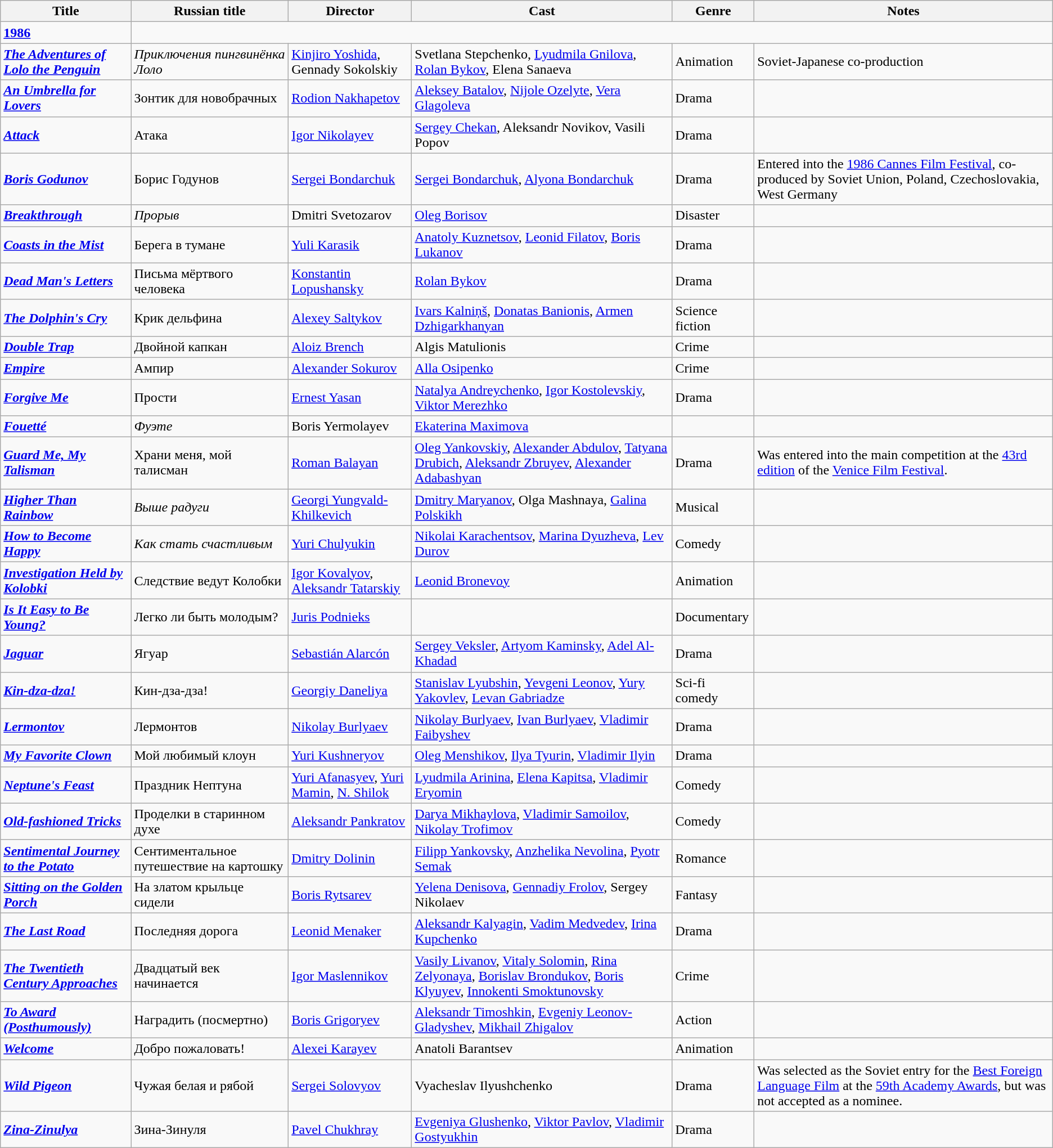<table class="wikitable">
<tr>
<th>Title</th>
<th>Russian title</th>
<th>Director</th>
<th>Cast</th>
<th>Genre</th>
<th>Notes</th>
</tr>
<tr>
<td><strong><a href='#'>1986</a></strong></td>
</tr>
<tr>
<td><strong><em><a href='#'>The Adventures of Lolo the Penguin</a></em></strong></td>
<td><em>Приключения пингвинёнка Лоло</em></td>
<td><a href='#'>Kinjiro Yoshida</a>, Gennady Sokolskiy</td>
<td>Svetlana Stepchenko, <a href='#'>Lyudmila Gnilova</a>, <a href='#'>Rolan Bykov</a>, Elena Sanaeva</td>
<td>Animation</td>
<td>Soviet-Japanese co-production</td>
</tr>
<tr>
<td><strong><em><a href='#'>An Umbrella for Lovers</a></em></strong></td>
<td>Зонтик для новобрачных</td>
<td><a href='#'>Rodion Nakhapetov</a></td>
<td><a href='#'>Aleksey Batalov</a>, <a href='#'>Nijole Ozelyte</a>, <a href='#'>Vera Glagoleva</a></td>
<td>Drama</td>
<td></td>
</tr>
<tr>
<td><strong><em><a href='#'>Attack</a></em></strong></td>
<td>Атака</td>
<td><a href='#'>Igor Nikolayev</a></td>
<td><a href='#'>Sergey Chekan</a>, Aleksandr Novikov, Vasili Popov</td>
<td>Drama</td>
<td></td>
</tr>
<tr>
<td><strong><em><a href='#'>Boris Godunov</a></em></strong></td>
<td>Борис Годунов</td>
<td><a href='#'>Sergei Bondarchuk</a></td>
<td><a href='#'>Sergei Bondarchuk</a>, <a href='#'>Alyona Bondarchuk</a></td>
<td>Drama</td>
<td>Entered into the <a href='#'>1986 Cannes Film Festival</a>, co-produced by Soviet Union, Poland, Czechoslovakia, West Germany</td>
</tr>
<tr>
<td><strong><em><a href='#'>Breakthrough</a></em></strong></td>
<td><em>Прорыв</em></td>
<td>Dmitri Svetozarov</td>
<td><a href='#'>Oleg Borisov</a></td>
<td>Disaster</td>
<td></td>
</tr>
<tr>
<td><strong><em><a href='#'>Coasts in the Mist</a></em></strong></td>
<td>Берега в тумане</td>
<td><a href='#'>Yuli Karasik</a></td>
<td><a href='#'>Anatoly Kuznetsov</a>, <a href='#'>Leonid Filatov</a>, <a href='#'>Boris Lukanov</a></td>
<td>Drama</td>
<td></td>
</tr>
<tr>
<td><strong><em><a href='#'>Dead Man's Letters</a></em></strong></td>
<td>Письма мёртвого человека</td>
<td><a href='#'>Konstantin Lopushansky</a></td>
<td><a href='#'>Rolan Bykov</a></td>
<td>Drama</td>
<td></td>
</tr>
<tr>
<td><strong><em><a href='#'>The Dolphin's Cry</a></em></strong></td>
<td>Крик дельфина</td>
<td><a href='#'>Alexey Saltykov</a></td>
<td><a href='#'>Ivars Kalniņš</a>, <a href='#'>Donatas Banionis</a>, <a href='#'>Armen Dzhigarkhanyan</a></td>
<td>Science fiction</td>
<td></td>
</tr>
<tr>
<td><strong><em><a href='#'>Double Trap</a></em></strong></td>
<td>Двойной капкан</td>
<td><a href='#'>Aloiz Brench</a></td>
<td>Algis Matulionis</td>
<td>Crime</td>
<td></td>
</tr>
<tr>
<td><strong><em><a href='#'>Empire</a></em></strong></td>
<td>Ампир</td>
<td><a href='#'>Alexander Sokurov</a></td>
<td><a href='#'>Alla Osipenko</a></td>
<td>Crime</td>
<td></td>
</tr>
<tr>
<td><strong><em><a href='#'>Forgive Me</a></em></strong></td>
<td>Прости</td>
<td><a href='#'>Ernest Yasan</a></td>
<td><a href='#'>Natalya Andreychenko</a>, <a href='#'>Igor Kostolevskiy</a>, <a href='#'>Viktor Merezhko</a></td>
<td>Drama</td>
<td></td>
</tr>
<tr>
<td><strong><em><a href='#'>Fouetté</a></em></strong></td>
<td><em>Фуэте</em></td>
<td>Boris Yermolayev</td>
<td><a href='#'>Ekaterina Maximova</a></td>
<td></td>
<td></td>
</tr>
<tr>
<td><strong><em><a href='#'>Guard Me, My Talisman</a></em></strong></td>
<td>Храни меня, мой талисман</td>
<td><a href='#'>Roman Balayan</a></td>
<td><a href='#'>Oleg Yankovskiy</a>, <a href='#'>Alexander Abdulov</a>, <a href='#'>Tatyana Drubich</a>, <a href='#'>Aleksandr Zbruyev</a>, <a href='#'>Alexander Adabashyan</a></td>
<td>Drama</td>
<td>Was entered into the main competition at the <a href='#'>43rd edition</a> of the <a href='#'>Venice Film Festival</a>.</td>
</tr>
<tr>
<td><strong><em><a href='#'>Higher Than Rainbow</a></em></strong></td>
<td><em>Выше радуги</em></td>
<td><a href='#'>Georgi Yungvald-Khilkevich</a></td>
<td><a href='#'>Dmitry Maryanov</a>, Olga Mashnaya, <a href='#'>Galina Polskikh</a></td>
<td>Musical</td>
<td></td>
</tr>
<tr>
<td><strong><em><a href='#'>How to Become Happy</a></em></strong></td>
<td><em>Как стать счастливым</em></td>
<td><a href='#'>Yuri Chulyukin</a></td>
<td><a href='#'>Nikolai Karachentsov</a>, <a href='#'>Marina Dyuzheva</a>, <a href='#'>Lev Durov</a></td>
<td>Comedy</td>
<td></td>
</tr>
<tr>
<td><strong><em><a href='#'>Investigation Held by Kolobki</a></em></strong></td>
<td>Следствие ведут Колобки</td>
<td><a href='#'>Igor Kovalyov</a>, <a href='#'>Aleksandr Tatarskiy</a></td>
<td><a href='#'>Leonid Bronevoy</a></td>
<td>Animation</td>
<td></td>
</tr>
<tr>
<td><strong><em><a href='#'>Is It Easy to Be Young?</a></em></strong></td>
<td>Легко ли быть молодым?</td>
<td><a href='#'>Juris Podnieks</a></td>
<td></td>
<td>Documentary</td>
<td></td>
</tr>
<tr>
<td><strong><em><a href='#'>Jaguar</a></em></strong></td>
<td>Ягуар</td>
<td><a href='#'>Sebastián Alarcón</a></td>
<td><a href='#'>Sergey Veksler</a>, <a href='#'>Artyom Kaminsky</a>, <a href='#'>Adel Al-Khadad</a></td>
<td>Drama</td>
<td></td>
</tr>
<tr>
<td><strong><em><a href='#'>Kin-dza-dza!</a> </em></strong></td>
<td>Кин-дза-дза!</td>
<td><a href='#'>Georgiy Daneliya</a></td>
<td><a href='#'>Stanislav Lyubshin</a>, <a href='#'>Yevgeni Leonov</a>, <a href='#'>Yury Yakovlev</a>, <a href='#'>Levan Gabriadze</a></td>
<td>Sci-fi comedy</td>
<td></td>
</tr>
<tr>
<td><strong><em><a href='#'>Lermontov</a></em></strong></td>
<td>Лермонтов</td>
<td><a href='#'>Nikolay Burlyaev</a></td>
<td><a href='#'>Nikolay Burlyaev</a>, <a href='#'>Ivan Burlyaev</a>, <a href='#'>Vladimir Faibyshev</a></td>
<td>Drama</td>
<td></td>
</tr>
<tr>
<td><strong><em><a href='#'>My Favorite Clown</a></em></strong></td>
<td>Мой любимый клоун</td>
<td><a href='#'>Yuri Kushneryov</a></td>
<td><a href='#'>Oleg Menshikov</a>, <a href='#'>Ilya Tyurin</a>, <a href='#'>Vladimir Ilyin</a></td>
<td>Drama</td>
<td></td>
</tr>
<tr>
<td><strong><em><a href='#'>Neptune's Feast</a></em></strong></td>
<td>Праздник Нептуна</td>
<td><a href='#'>Yuri Afanasyev</a>, <a href='#'>Yuri Mamin</a>, <a href='#'>N. Shilok</a></td>
<td><a href='#'>Lyudmila Arinina</a>, <a href='#'>Elena Kapitsa</a>, <a href='#'>Vladimir Eryomin</a></td>
<td>Comedy</td>
<td></td>
</tr>
<tr>
<td><strong><em><a href='#'>Old-fashioned Tricks</a></em></strong></td>
<td>Проделки в старинном духе</td>
<td><a href='#'>Aleksandr Pankratov</a></td>
<td><a href='#'>Darya Mikhaylova</a>, <a href='#'>Vladimir Samoilov</a>, <a href='#'>Nikolay Trofimov</a></td>
<td>Comedy</td>
<td></td>
</tr>
<tr>
<td><strong><em><a href='#'>Sentimental Journey to the Potato</a></em></strong></td>
<td>Сентиментальное путешествие на картошку</td>
<td><a href='#'>Dmitry Dolinin</a></td>
<td><a href='#'>Filipp Yankovsky</a>, <a href='#'>Anzhelika Nevolina</a>, <a href='#'>Pyotr Semak</a></td>
<td>Romance</td>
<td></td>
</tr>
<tr>
<td><strong><em><a href='#'>Sitting on the Golden Porch</a></em></strong></td>
<td>На златом крыльце сидели</td>
<td><a href='#'>Boris Rytsarev</a></td>
<td><a href='#'>Yelena Denisova</a>, <a href='#'>Gennadiy Frolov</a>, Sergey Nikolaev</td>
<td>Fantasy</td>
<td></td>
</tr>
<tr>
<td><strong><em><a href='#'>The Last Road</a></em></strong></td>
<td>Последняя дорога</td>
<td><a href='#'>Leonid Menaker</a></td>
<td><a href='#'>Aleksandr Kalyagin</a>, <a href='#'>Vadim Medvedev</a>, <a href='#'>Irina Kupchenko</a></td>
<td>Drama</td>
<td></td>
</tr>
<tr>
<td><strong><em><a href='#'>The Twentieth Century Approaches</a></em></strong></td>
<td>Двадцатый век начинается</td>
<td><a href='#'>Igor Maslennikov</a></td>
<td><a href='#'>Vasily Livanov</a>, <a href='#'>Vitaly Solomin</a>, <a href='#'>Rina Zelyonaya</a>, <a href='#'>Borislav Brondukov</a>, <a href='#'>Boris Klyuyev</a>, <a href='#'>Innokenti Smoktunovsky</a></td>
<td>Crime</td>
<td></td>
</tr>
<tr>
<td><strong><em><a href='#'>To Award (Posthumously)</a></em></strong></td>
<td>Наградить (посмертно)</td>
<td><a href='#'>Boris Grigoryev</a></td>
<td><a href='#'>Aleksandr Timoshkin</a>, <a href='#'>Evgeniy Leonov-Gladyshev</a>, <a href='#'>Mikhail Zhigalov</a></td>
<td>Action</td>
<td></td>
</tr>
<tr>
<td><strong><em><a href='#'>Welcome</a></em></strong></td>
<td>Добро пожаловать!</td>
<td><a href='#'>Alexei Karayev</a></td>
<td>Anatoli Barantsev</td>
<td>Animation</td>
<td></td>
</tr>
<tr>
<td><strong><em><a href='#'>Wild Pigeon</a></em></strong></td>
<td>Чужая белая и рябой</td>
<td><a href='#'>Sergei Solovyov</a></td>
<td>Vyacheslav Ilyushchenko</td>
<td>Drama</td>
<td>Was selected as the Soviet entry for the <a href='#'>Best Foreign Language Film</a> at the <a href='#'>59th Academy Awards</a>, but was not accepted as a nominee.</td>
</tr>
<tr>
<td><strong><em><a href='#'>Zina-Zinulya</a></em></strong></td>
<td>Зина-Зинуля</td>
<td><a href='#'>Pavel Chukhray</a></td>
<td><a href='#'>Evgeniya Glushenko</a>, <a href='#'>Viktor Pavlov</a>, <a href='#'>Vladimir Gostyukhin</a></td>
<td>Drama</td>
<td></td>
</tr>
</table>
